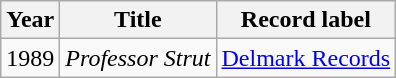<table class="wikitable sortable">
<tr>
<th>Year</th>
<th>Title</th>
<th>Record label</th>
</tr>
<tr>
<td>1989</td>
<td><em>Professor Strut</em></td>
<td style="text-align:center;"><a href='#'>Delmark Records</a></td>
</tr>
</table>
